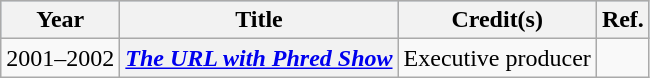<table class="wikitable sortable plainrowheaders">
<tr style="background:#b0c4de; text-align:center;">
<th>Year</th>
<th>Title</th>
<th>Credit(s)</th>
<th>Ref.</th>
</tr>
<tr>
<td>2001–2002</td>
<th scope=row><em><a href='#'>The URL with Phred Show</a></em></th>
<td>Executive producer</td>
<td></td>
</tr>
</table>
